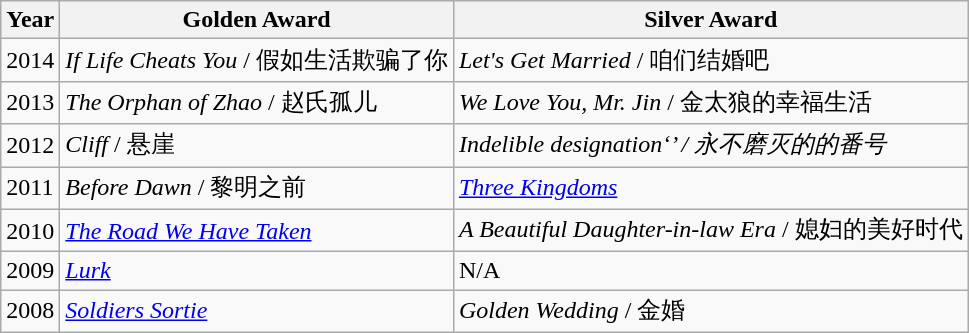<table class="wikitable">
<tr>
<th>Year</th>
<th>Golden Award</th>
<th>Silver Award</th>
</tr>
<tr>
<td>2014</td>
<td><em>If Life Cheats You</em> / 假如生活欺骗了你</td>
<td><em>Let's Get Married</em> / 咱们结婚吧</td>
</tr>
<tr>
<td>2013</td>
<td><em>The Orphan of Zhao</em> / 赵氏孤儿</td>
<td><em>We Love You, Mr. Jin</em> / 金太狼的幸福生活</td>
</tr>
<tr>
<td>2012</td>
<td><em>Cliff</em> / 悬崖</td>
<td><em>Indelible designation‘’ / 永不磨灭的的番号</em></td>
</tr>
<tr>
<td>2011</td>
<td><em>Before Dawn</em> / 黎明之前</td>
<td><em><a href='#'>Three Kingdoms</a></em></td>
</tr>
<tr>
<td>2010</td>
<td><em><a href='#'>The Road We Have Taken</a></em></td>
<td><em>A Beautiful Daughter-in-law Era</em> / 媳妇的美好时代</td>
</tr>
<tr>
<td>2009</td>
<td><em><a href='#'>Lurk</a></em></td>
<td>N/A</td>
</tr>
<tr>
<td>2008</td>
<td><em><a href='#'>Soldiers Sortie</a></em></td>
<td><em>Golden Wedding</em> / 金婚</td>
</tr>
</table>
